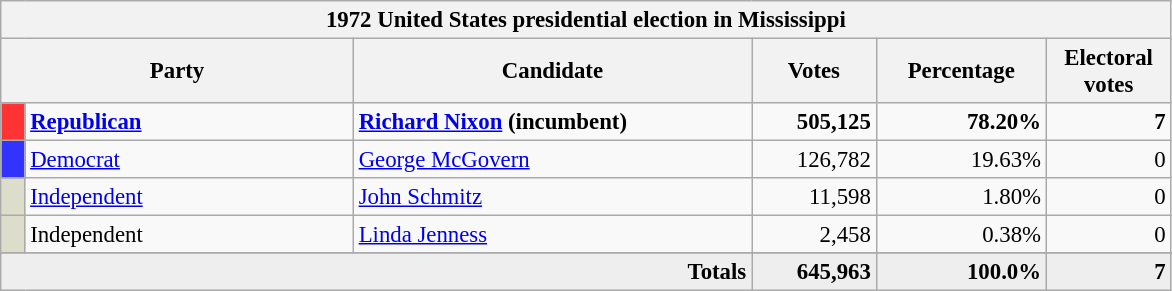<table class="wikitable" style="font-size: 95%;">
<tr>
<th colspan="6">1972 United States presidential election in Mississippi</th>
</tr>
<tr>
<th colspan="2" style="width: 15em">Party</th>
<th style="width: 17em">Candidate</th>
<th style="width: 5em">Votes</th>
<th style="width: 7em">Percentage</th>
<th style="width: 5em">Electoral votes</th>
</tr>
<tr>
<th style="background-color:#FF3333; width: 3px"></th>
<td style="width: 130px"><strong><a href='#'>Republican</a></strong></td>
<td><strong><a href='#'>Richard Nixon</a></strong> <strong>(incumbent)</strong></td>
<td align="right"><strong>505,125</strong></td>
<td align="right"><strong>78.20%</strong></td>
<td align="right"><strong>7</strong></td>
</tr>
<tr>
<th style="background-color:#3333FF; width: 3px"></th>
<td style="width: 130px"><a href='#'>Democrat</a></td>
<td><a href='#'>George McGovern</a></td>
<td align="right">126,782</td>
<td align="right">19.63%</td>
<td align="right">0</td>
</tr>
<tr>
<th style="background-color:#DDDDCC; width: 3px"></th>
<td style="width: 130px"><a href='#'>Independent</a></td>
<td><a href='#'>John Schmitz</a></td>
<td align="right">11,598</td>
<td align="right">1.80%</td>
<td align="right">0</td>
</tr>
<tr>
<th style="background-color:#DDDDCC; width: 3px"></th>
<td style="width: 130px">Independent</td>
<td><a href='#'>Linda Jenness</a></td>
<td align="right">2,458</td>
<td align="right">0.38%</td>
<td align="right">0</td>
</tr>
<tr>
</tr>
<tr bgcolor="#EEEEEE">
<td colspan="3" align="right"><strong>Totals</strong></td>
<td align="right"><strong>645,963</strong></td>
<td align="right"><strong>100.0%</strong></td>
<td align="right"><strong>7</strong></td>
</tr>
</table>
